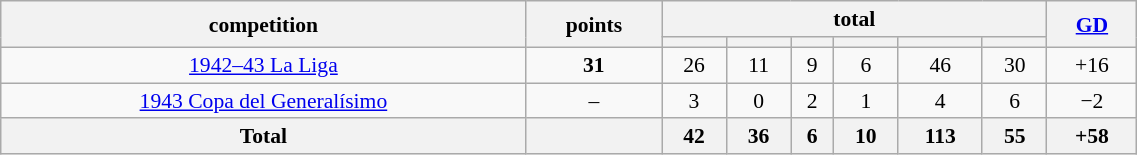<table class="wikitable" style="font-size:90%;width:60%;float:left;text-align:center;">
<tr>
<th rowspan="2">competition</th>
<th rowspan="2">points</th>
<th colspan="6">total</th>
<th rowspan="2"><a href='#'>GD</a></th>
</tr>
<tr>
<th></th>
<th></th>
<th></th>
<th></th>
<th></th>
<th></th>
</tr>
<tr>
<td><a href='#'>1942–43 La Liga</a></td>
<td><strong>31</strong></td>
<td>26</td>
<td>11</td>
<td>9</td>
<td>6</td>
<td>46</td>
<td>30</td>
<td>+16</td>
</tr>
<tr>
<td><a href='#'>1943 Copa del Generalísimo</a></td>
<td>–</td>
<td>3</td>
<td>0</td>
<td>2</td>
<td>1</td>
<td>4</td>
<td>6</td>
<td>−2</td>
</tr>
<tr>
<th>Total</th>
<th></th>
<th>42</th>
<th>36</th>
<th>6</th>
<th>10</th>
<th>113</th>
<th>55</th>
<th>+58</th>
</tr>
</table>
